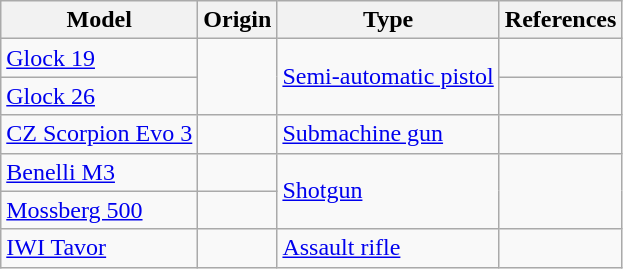<table class="wikitable">
<tr>
<th>Model</th>
<th>Origin</th>
<th>Type</th>
<th>References</th>
</tr>
<tr>
<td><a href='#'>Glock 19</a></td>
<td rowspan="2"></td>
<td rowspan="2"><a href='#'>Semi-automatic pistol</a></td>
<td></td>
</tr>
<tr>
<td><a href='#'>Glock 26</a></td>
<td></td>
</tr>
<tr>
<td><a href='#'>CZ Scorpion Evo 3</a></td>
<td></td>
<td><a href='#'>Submachine gun</a></td>
<td></td>
</tr>
<tr>
<td><a href='#'>Benelli M3</a></td>
<td></td>
<td rowspan="2"><a href='#'>Shotgun</a></td>
<td rowspan="2"></td>
</tr>
<tr>
<td><a href='#'>Mossberg 500</a></td>
<td></td>
</tr>
<tr>
<td><a href='#'>IWI Tavor</a></td>
<td></td>
<td><a href='#'>Assault rifle</a></td>
<td></td>
</tr>
</table>
